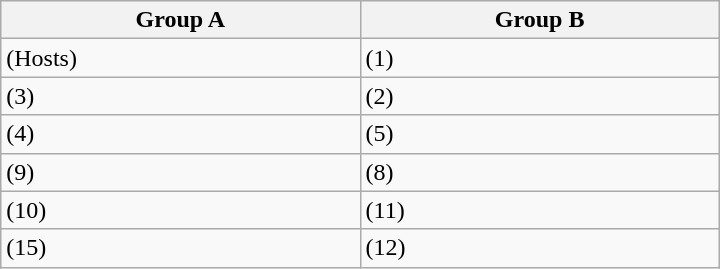<table class="wikitable" width=480>
<tr>
<th>Group A</th>
<th>Group B</th>
</tr>
<tr>
<td> (Hosts)</td>
<td> (1)</td>
</tr>
<tr>
<td> (3)</td>
<td> (2)</td>
</tr>
<tr>
<td> (4)</td>
<td> (5)</td>
</tr>
<tr>
<td> (9)</td>
<td> (8)</td>
</tr>
<tr>
<td> (10)</td>
<td> (11)</td>
</tr>
<tr>
<td> (15)</td>
<td> (12)</td>
</tr>
</table>
